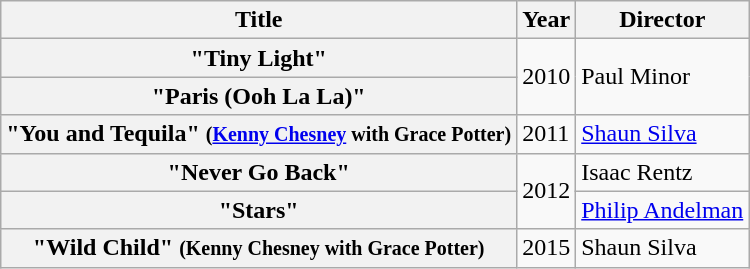<table class="wikitable plainrowheaders">
<tr>
<th>Title</th>
<th>Year</th>
<th>Director</th>
</tr>
<tr>
<th scope="row">"Tiny Light"</th>
<td rowspan="2">2010</td>
<td rowspan="2">Paul Minor</td>
</tr>
<tr>
<th scope="row">"Paris (Ooh La La)"</th>
</tr>
<tr>
<th scope="row">"You and Tequila" <small>(<a href='#'>Kenny Chesney</a> with Grace Potter)</small></th>
<td>2011</td>
<td><a href='#'>Shaun Silva</a></td>
</tr>
<tr>
<th scope="row">"Never Go Back"</th>
<td rowspan="2">2012</td>
<td>Isaac Rentz</td>
</tr>
<tr>
<th scope="row">"Stars"</th>
<td><a href='#'>Philip Andelman</a></td>
</tr>
<tr>
<th scope="row">"Wild Child" <small>(Kenny Chesney with Grace Potter)</small></th>
<td>2015</td>
<td>Shaun Silva</td>
</tr>
</table>
